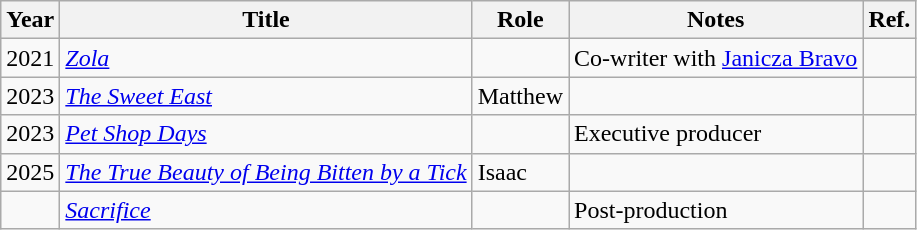<table class="wikitable unsortable">
<tr>
<th>Year</th>
<th>Title</th>
<th>Role</th>
<th>Notes</th>
<th class="unsortable">Ref.</th>
</tr>
<tr>
<td>2021</td>
<td><em><a href='#'>Zola</a></em></td>
<td></td>
<td>Co-writer with <a href='#'>Janicza Bravo</a></td>
<td></td>
</tr>
<tr>
<td>2023</td>
<td><em><a href='#'>The Sweet East</a></em></td>
<td>Matthew</td>
<td></td>
<td></td>
</tr>
<tr>
<td>2023</td>
<td><em><a href='#'>Pet Shop Days</a></em></td>
<td></td>
<td>Executive producer</td>
<td></td>
</tr>
<tr>
<td>2025</td>
<td><em><a href='#'>The True Beauty of Being Bitten by a Tick</a></em></td>
<td>Isaac</td>
<td></td>
<td></td>
</tr>
<tr>
<td></td>
<td><em><a href='#'>Sacrifice</a></em></td>
<td></td>
<td>Post-production</td>
<td></td>
</tr>
</table>
